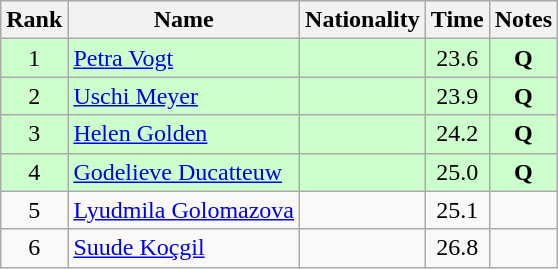<table class="wikitable sortable" style="text-align:center">
<tr>
<th>Rank</th>
<th>Name</th>
<th>Nationality</th>
<th>Time</th>
<th>Notes</th>
</tr>
<tr bgcolor=ccffcc>
<td>1</td>
<td align=left><a href='#'>Petra Vogt</a></td>
<td align=left></td>
<td>23.6</td>
<td><strong>Q</strong></td>
</tr>
<tr bgcolor=ccffcc>
<td>2</td>
<td align=left><a href='#'>Uschi Meyer</a></td>
<td align=left></td>
<td>23.9</td>
<td><strong>Q</strong></td>
</tr>
<tr bgcolor=ccffcc>
<td>3</td>
<td align=left><a href='#'>Helen Golden</a></td>
<td align=left></td>
<td>24.2</td>
<td><strong>Q</strong></td>
</tr>
<tr bgcolor=ccffcc>
<td>4</td>
<td align=left><a href='#'>Godelieve Ducatteuw</a></td>
<td align=left></td>
<td>25.0</td>
<td><strong>Q</strong></td>
</tr>
<tr>
<td>5</td>
<td align=left><a href='#'>Lyudmila Golomazova</a></td>
<td align=left></td>
<td>25.1</td>
<td></td>
</tr>
<tr>
<td>6</td>
<td align=left><a href='#'>Suude Koçgil</a></td>
<td align=left></td>
<td>26.8</td>
<td></td>
</tr>
</table>
